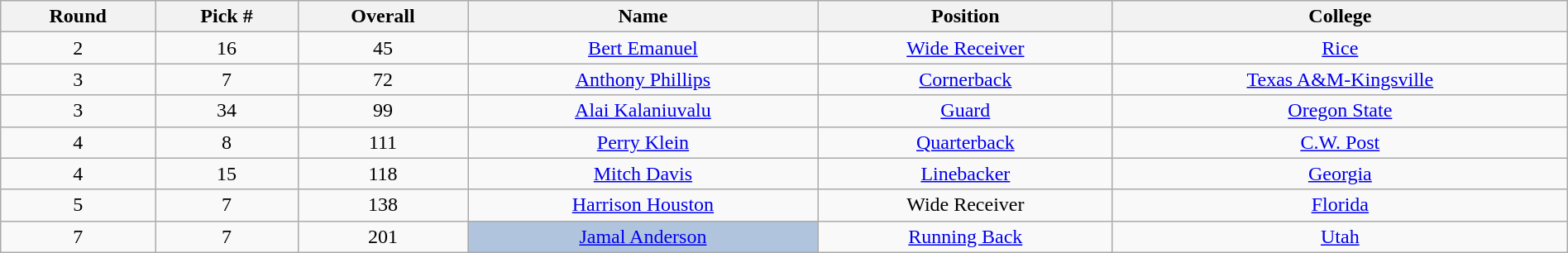<table class="wikitable sortable sortable" style="width: 100%; text-align:center">
<tr>
<th>Round</th>
<th>Pick #</th>
<th>Overall</th>
<th>Name</th>
<th>Position</th>
<th>College</th>
</tr>
<tr>
<td>2</td>
<td>16</td>
<td>45</td>
<td><a href='#'>Bert Emanuel</a></td>
<td><a href='#'>Wide Receiver</a></td>
<td><a href='#'>Rice</a></td>
</tr>
<tr>
<td>3</td>
<td>7</td>
<td>72</td>
<td><a href='#'>Anthony Phillips</a></td>
<td><a href='#'>Cornerback</a></td>
<td><a href='#'>Texas A&M-Kingsville</a></td>
</tr>
<tr>
<td>3</td>
<td>34</td>
<td>99</td>
<td><a href='#'>Alai Kalaniuvalu</a></td>
<td><a href='#'>Guard</a></td>
<td><a href='#'>Oregon State</a></td>
</tr>
<tr>
<td>4</td>
<td>8</td>
<td>111</td>
<td><a href='#'>Perry Klein</a></td>
<td><a href='#'>Quarterback</a></td>
<td><a href='#'>C.W. Post</a></td>
</tr>
<tr>
<td>4</td>
<td>15</td>
<td>118</td>
<td><a href='#'>Mitch Davis</a></td>
<td><a href='#'>Linebacker</a></td>
<td><a href='#'>Georgia</a></td>
</tr>
<tr>
<td>5</td>
<td>7</td>
<td>138</td>
<td><a href='#'>Harrison Houston</a></td>
<td>Wide Receiver</td>
<td><a href='#'>Florida</a></td>
</tr>
<tr>
<td>7</td>
<td>7</td>
<td>201</td>
<td bgcolor=lightsteelblue><a href='#'>Jamal Anderson</a></td>
<td><a href='#'>Running Back</a></td>
<td><a href='#'>Utah</a></td>
</tr>
</table>
